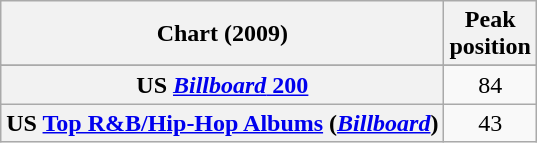<table class="wikitable sortable plainrowheaders" style="text-align:center">
<tr>
<th scope="col">Chart (2009)</th>
<th scope="col">Peak<br> position</th>
</tr>
<tr>
</tr>
<tr>
<th scope="row">US <a href='#'><em>Billboard</em> 200</a></th>
<td>84</td>
</tr>
<tr>
<th scope="row">US <a href='#'>Top R&B/Hip-Hop Albums</a> (<em><a href='#'>Billboard</a></em>)</th>
<td>43</td>
</tr>
</table>
